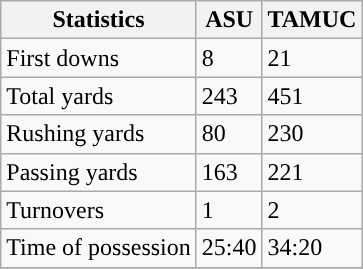<table class="wikitable" style="float: left;">
<tr>
<th>Statistics</th>
<th>ASU</th>
<th>TAMUC</th>
</tr>
<tr>
<td>First downs</td>
<td>8</td>
<td>21</td>
</tr>
<tr>
<td>Total yards</td>
<td>243</td>
<td>451</td>
</tr>
<tr>
<td>Rushing yards</td>
<td>80</td>
<td>230</td>
</tr>
<tr>
<td>Passing yards</td>
<td>163</td>
<td>221</td>
</tr>
<tr>
<td>Turnovers</td>
<td>1</td>
<td>2</td>
</tr>
<tr>
<td>Time of possession</td>
<td>25:40</td>
<td>34:20</td>
</tr>
<tr>
</tr>
</table>
